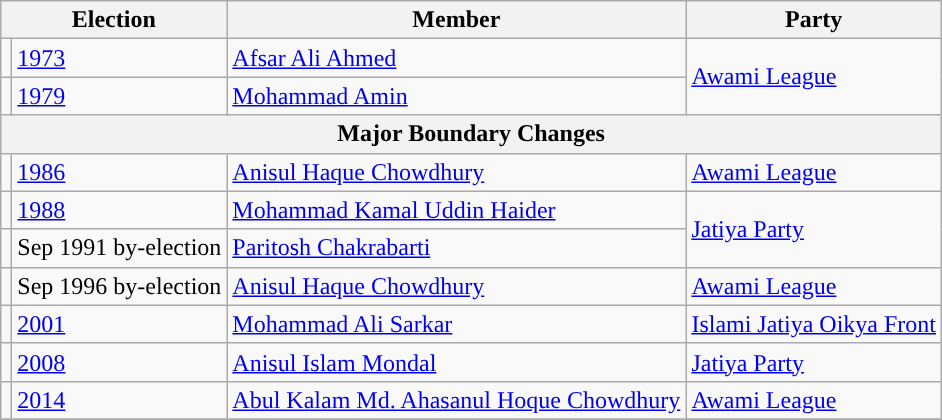<table class="wikitable">
<tr>
<th colspan="2">Election</th>
<th>Member</th>
<th>Party</th>
</tr>
<tr>
<td style="background-color:"></td>
<td><a href='#'>1973</a></td>
<td><a href='#'>Afsar Ali Ahmed</a></td>
<td rowspan="2"><a href='#'>Awami League</a></td>
</tr>
<tr>
<td style="background-color:"></td>
<td><a href='#'>1979</a></td>
<td><a href='#'>Mohammad Amin</a></td>
</tr>
<tr>
<th colspan="4">Major Boundary Changes</th>
</tr>
<tr>
<td style="background-color:"></td>
<td><a href='#'>1986</a></td>
<td><a href='#'>Anisul Haque Chowdhury</a></td>
<td><a href='#'>Awami League</a></td>
</tr>
<tr>
<td style="background-color:"></td>
<td><a href='#'>1988</a></td>
<td><a href='#'>Mohammad Kamal Uddin Haider</a></td>
<td rowspan="2"><a href='#'>Jatiya Party</a></td>
</tr>
<tr>
<td style="background-color:"></td>
<td>Sep 1991 by-election</td>
<td><a href='#'>Paritosh Chakrabarti</a></td>
</tr>
<tr>
<td style="background-color:"></td>
<td>Sep 1996 by-election</td>
<td><a href='#'>Anisul Haque Chowdhury</a></td>
<td><a href='#'>Awami League</a></td>
</tr>
<tr>
<td style="background-color:"></td>
<td><a href='#'>2001</a></td>
<td><a href='#'>Mohammad Ali Sarkar</a></td>
<td><a href='#'>Islami Jatiya Oikya Front</a></td>
</tr>
<tr>
<td style="background-color:"></td>
<td><a href='#'>2008</a></td>
<td><a href='#'>Anisul Islam Mondal</a></td>
<td><a href='#'>Jatiya Party</a></td>
</tr>
<tr>
<td style="background-color:"></td>
<td><a href='#'>2014</a></td>
<td><a href='#'>Abul Kalam Md. Ahasanul Hoque Chowdhury</a></td>
<td><a href='#'>Awami League</a></td>
</tr>
<tr>
</tr>
</table>
